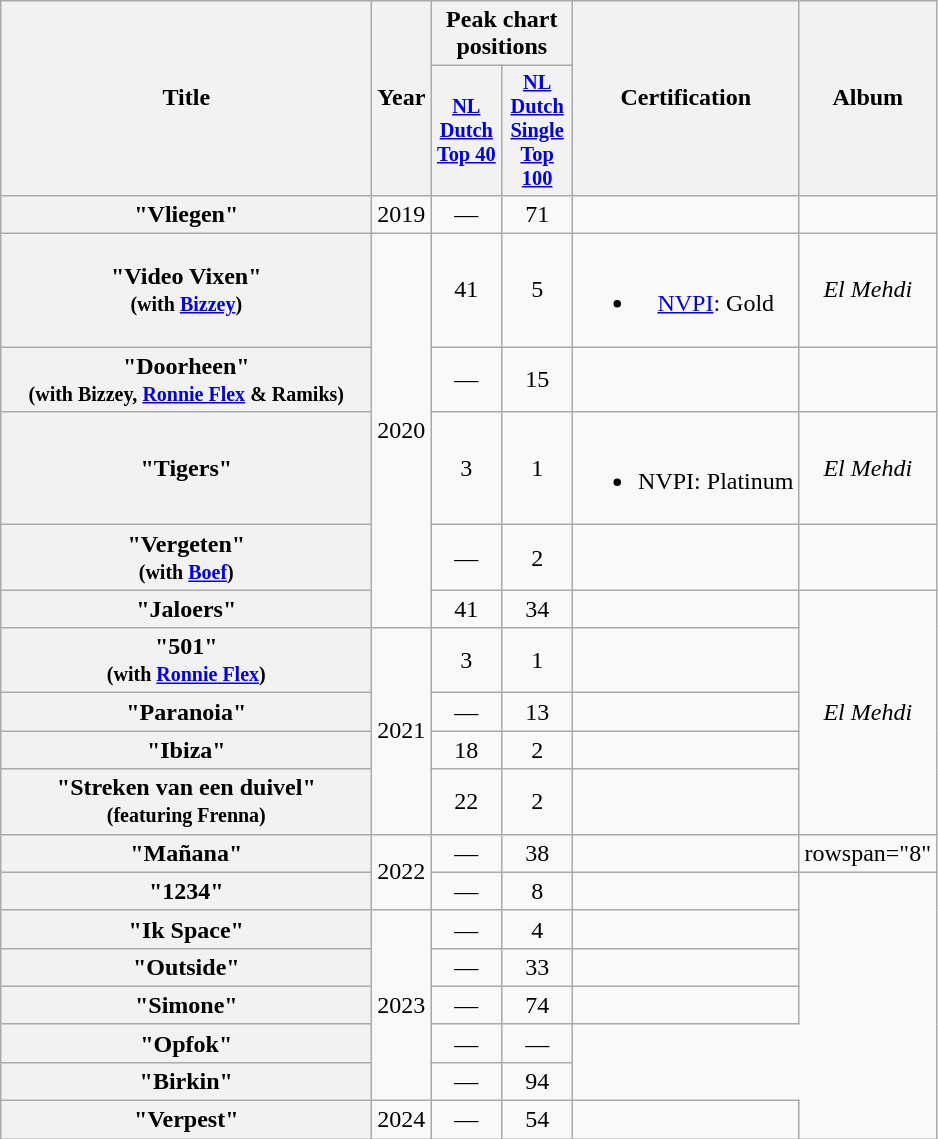<table class="wikitable plainrowheaders" style="text-align:center;">
<tr>
<th scope="col" rowspan="2" style="width:15em;">Title</th>
<th scope="col" rowspan="2" style="width:1em;">Year</th>
<th scope="col" colspan="2">Peak chart positions</th>
<th scope="col" rowspan="2">Certification</th>
<th scope="col" rowspan="2">Album</th>
</tr>
<tr>
<th scope="col" style="width:3em;font-size:85%;"><a href='#'>NL<br>Dutch<br>Top 40</a><br></th>
<th scope="col" style="width:3em;font-size:85%;"><a href='#'>NL<br>Dutch<br>Single<br>Top 100</a><br></th>
</tr>
<tr>
<th scope="row">"Vliegen"</th>
<td>2019</td>
<td>—</td>
<td>71</td>
<td></td>
<td></td>
</tr>
<tr>
<th scope="row">"Video Vixen" <br><small>(with <a href='#'>Bizzey</a>)</small></th>
<td rowspan=5>2020</td>
<td>41</td>
<td>5</td>
<td><br><ul><li><a href='#'>NVPI</a>: Gold</li></ul></td>
<td><em>El Mehdi</em></td>
</tr>
<tr>
<th scope="row">"Doorheen" <br><small>(with Bizzey, <a href='#'>Ronnie Flex</a> & Ramiks)</small></th>
<td>—</td>
<td>15</td>
<td></td>
<td></td>
</tr>
<tr>
<th scope="row">"Tigers"</th>
<td>3</td>
<td>1</td>
<td><br><ul><li>NVPI: Platinum</li></ul></td>
<td><em>El Mehdi</em></td>
</tr>
<tr>
<th scope="row">"Vergeten" <br><small>(with <a href='#'>Boef</a>)</small></th>
<td>—</td>
<td>2</td>
<td></td>
<td></td>
</tr>
<tr>
<th scope="row">"Jaloers"</th>
<td>41</td>
<td>34</td>
<td></td>
<td rowspan="5"><em>El Mehdi</em></td>
</tr>
<tr>
<th scope="row">"501" <br><small>(with <a href='#'>Ronnie Flex</a>)</small></th>
<td rowspan="4">2021</td>
<td>3</td>
<td>1</td>
<td></td>
</tr>
<tr>
<th scope="row">"Paranoia"</th>
<td>—</td>
<td>13</td>
<td></td>
</tr>
<tr>
<th scope="row">"Ibiza"</th>
<td>18</td>
<td>2</td>
<td></td>
</tr>
<tr>
<th scope="row">"Streken van een duivel" <br><small>(featuring Frenna)</small></th>
<td>22</td>
<td>2</td>
<td></td>
</tr>
<tr>
<th scope="row">"Mañana"<br></th>
<td rowspan="2">2022</td>
<td>—</td>
<td>38</td>
<td></td>
<td>rowspan="8" </td>
</tr>
<tr>
<th scope="row">"1234"<br></th>
<td>—</td>
<td>8</td>
<td></td>
</tr>
<tr>
<th scope="row">"Ik Space"<br></th>
<td rowspan="5">2023</td>
<td>—</td>
<td>4</td>
<td></td>
</tr>
<tr>
<th scope="row">"Outside"<br></th>
<td>—</td>
<td>33</td>
<td></td>
</tr>
<tr>
<th scope="row">"Simone"</th>
<td>—</td>
<td>74</td>
<td></td>
</tr>
<tr>
<th scope="row">"Opfok"</th>
<td>—</td>
<td>—</td>
</tr>
<tr>
<th scope="row">"Birkin"<br></th>
<td>—</td>
<td>94</td>
</tr>
<tr>
<th scope="row">"Verpest"<br></th>
<td>2024</td>
<td>—</td>
<td>54</td>
<td></td>
</tr>
</table>
